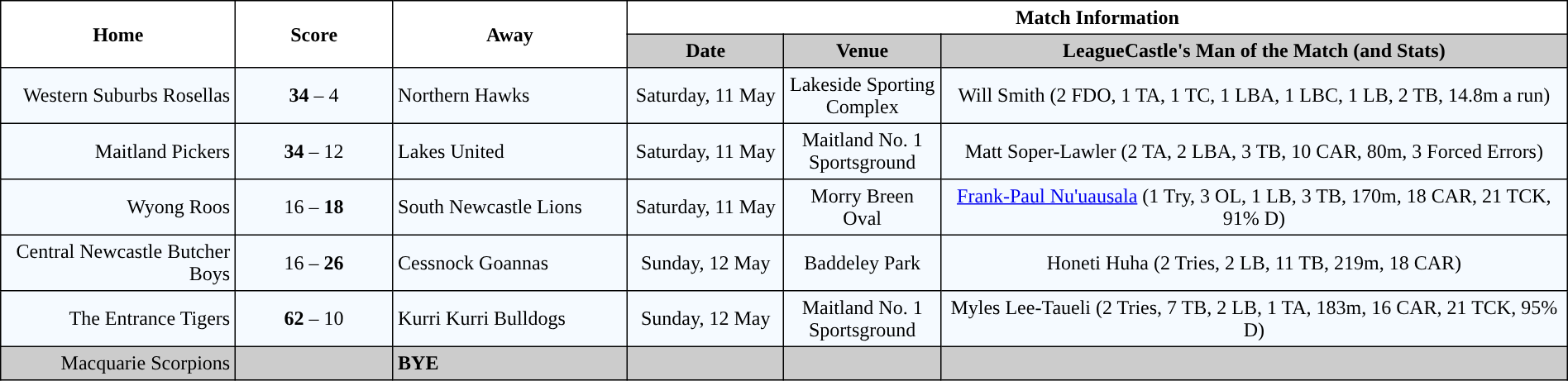<table width="100%" cellspacing="0" cellpadding="4" border="1" style="border-collapse:collapse;  text-align:center;">
<tr>
<th rowspan="2" width="15%">Home</th>
<th rowspan="2" width="10%">Score</th>
<th rowspan="2" width="15%">Away</th>
<th colspan="4">Match Information</th>
</tr>
<tr style="background:#CCCCCC">
<th width="10%">Date</th>
<th width="10%">Venue</th>
<th width="40%">LeagueCastle's Man of the Match (and Stats)</th>
</tr>
<tr style="text-align:center; background:#f5faff;">
<td align="right"> Western Suburbs Rosellas</td>
<td><strong>34</strong> – 4</td>
<td align="left"> Northern Hawks</td>
<td>Saturday, 11 May</td>
<td>Lakeside Sporting Complex</td>
<td>Will Smith  (2 FDO, 1 TA, 1 TC, 1 LBA, 1 LBC, 1 LB, 2 TB, 14.8m a run)</td>
</tr>
<tr style="text-align:center; background:#f5faff;">
<td align="right"> Maitland Pickers</td>
<td><strong>34</strong> – 12</td>
<td align="left"> Lakes United</td>
<td>Saturday, 11 May</td>
<td>Maitland No. 1 Sportsground</td>
<td>Matt Soper-Lawler  (2 TA, 2 LBA, 3 TB, 10 CAR, 80m, 3 Forced Errors)</td>
</tr>
<tr style="text-align:center; background:#f5faff;">
<td align="right"> Wyong Roos</td>
<td>16 – <strong>18</strong></td>
<td align="left"> South Newcastle Lions</td>
<td>Saturday, 11 May</td>
<td>Morry Breen Oval</td>
<td><a href='#'>Frank-Paul Nu'uausala</a>  (1 Try, 3 OL, 1 LB, 3 TB, 170m, 18 CAR, 21 TCK, 91% D)</td>
</tr>
<tr style="text-align:center; background:#f5faff;">
<td align="right"> Central Newcastle Butcher Boys</td>
<td>16 – <strong>26</strong></td>
<td align="left"> Cessnock Goannas</td>
<td>Sunday, 12 May</td>
<td>Baddeley Park</td>
<td>Honeti Huha  (2 Tries, 2 LB, 11 TB, 219m, 18 CAR)</td>
</tr>
<tr style="text-align:center; background:#f5faff;">
<td align="right"> The Entrance Tigers</td>
<td><strong>62</strong> – 10</td>
<td align="left"> Kurri Kurri Bulldogs</td>
<td>Sunday, 12 May</td>
<td>Maitland No. 1 Sportsground</td>
<td>Myles Lee-Taueli  (2 Tries, 7 TB, 2 LB, 1 TA, 183m, 16 CAR, 21 TCK, 95% D)</td>
</tr>
<tr style="text-align:center; background:#CCCCCC;">
<td align="right"> Macquarie Scorpions</td>
<td></td>
<td align="left"><strong>BYE</strong></td>
<td></td>
<td></td>
<td></td>
</tr>
</table>
